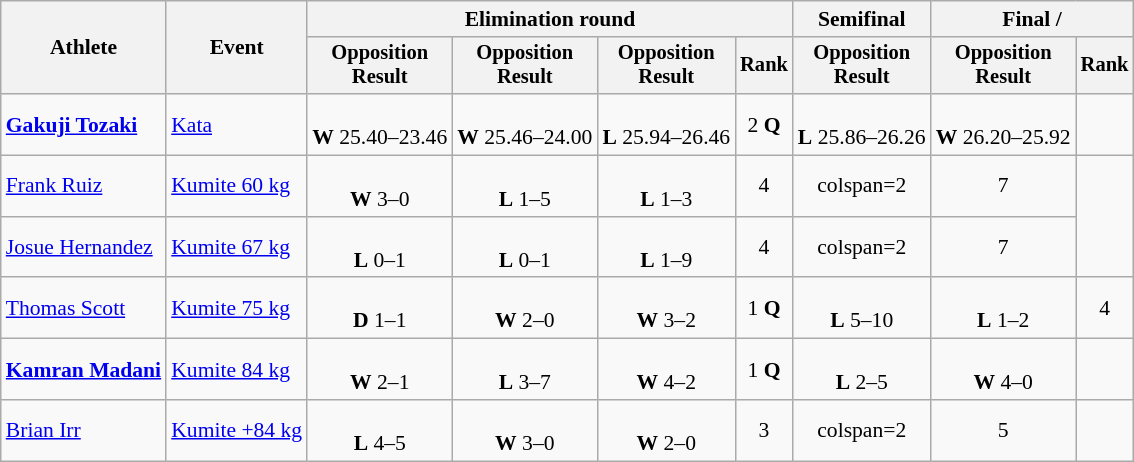<table class=wikitable style=font-size:90%;text-align:center>
<tr>
<th rowspan=2>Athlete</th>
<th rowspan=2>Event</th>
<th colspan=4>Elimination round</th>
<th>Semifinal</th>
<th colspan=2>Final / </th>
</tr>
<tr style=font-size:95%>
<th>Opposition<br>Result</th>
<th>Opposition<br>Result</th>
<th>Opposition<br>Result</th>
<th>Rank</th>
<th>Opposition<br>Result</th>
<th>Opposition<br>Result</th>
<th>Rank</th>
</tr>
<tr>
<td align=left><strong><a href='#'>Gakuji Tozaki</a></strong></td>
<td align=left><a href='#'>Kata</a></td>
<td><br><strong>W</strong> 25.40–23.46</td>
<td><br><strong>W</strong> 25.46–24.00</td>
<td><br><strong>L</strong> 25.94–26.46</td>
<td>2 <strong>Q</strong></td>
<td><br><strong>L</strong> 25.86–26.26</td>
<td><br><strong>W</strong> 26.20–25.92</td>
<td></td>
</tr>
<tr>
<td align=left><a href='#'>Frank Ruiz</a></td>
<td align=left><a href='#'>Kumite 60 kg</a></td>
<td><br><strong>W</strong> 3–0</td>
<td><br><strong>L</strong> 1–5</td>
<td><br><strong>L</strong> 1–3</td>
<td>4</td>
<td>colspan=2 </td>
<td>7</td>
</tr>
<tr>
<td align=left><a href='#'>Josue Hernandez</a></td>
<td align=left><a href='#'>Kumite 67 kg</a></td>
<td><br><strong>L</strong> 0–1</td>
<td><br><strong>L</strong> 0–1</td>
<td><br><strong>L</strong> 1–9</td>
<td>4</td>
<td>colspan=2 </td>
<td>7</td>
</tr>
<tr>
<td align=left><a href='#'>Thomas Scott</a></td>
<td align=left><a href='#'>Kumite 75 kg</a></td>
<td><br><strong>D</strong> 1–1</td>
<td><br><strong>W</strong> 2–0</td>
<td><br><strong>W</strong> 3–2</td>
<td>1 <strong>Q</strong></td>
<td><br><strong>L</strong> 5–10</td>
<td><br><strong>L</strong> 1–2</td>
<td>4</td>
</tr>
<tr>
<td align=left><strong><a href='#'>Kamran Madani</a></strong></td>
<td align=left><a href='#'>Kumite 84 kg</a></td>
<td><br><strong>W</strong> 2–1</td>
<td><br><strong>L</strong> 3–7</td>
<td><br><strong>W</strong> 4–2</td>
<td>1 <strong>Q</strong></td>
<td><br><strong>L</strong> 2–5</td>
<td><br><strong>W</strong> 4–0</td>
<td></td>
</tr>
<tr>
<td align=left><a href='#'>Brian Irr</a></td>
<td align=left><a href='#'>Kumite +84 kg</a></td>
<td><br><strong>L</strong> 4–5</td>
<td><br><strong>W</strong> 3–0</td>
<td><br><strong>W</strong> 2–0</td>
<td>3</td>
<td>colspan=2 </td>
<td>5</td>
</tr>
</table>
